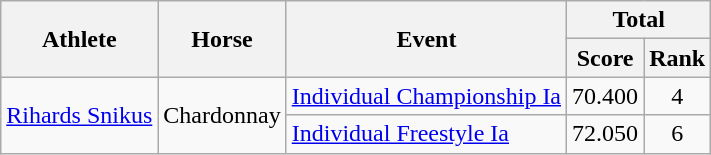<table class=wikitable>
<tr>
<th rowspan="2">Athlete</th>
<th rowspan="2">Horse</th>
<th rowspan="2">Event</th>
<th colspan="2">Total</th>
</tr>
<tr>
<th>Score</th>
<th>Rank</th>
</tr>
<tr align=center>
<td align=left rowspan=2><a href='#'>Rihards Snikus</a></td>
<td align=left rowspan=2>Chardonnay</td>
<td align=left><a href='#'>Individual Championship Ia</a></td>
<td>70.400</td>
<td>4</td>
</tr>
<tr align=center>
<td align=left><a href='#'>Individual Freestyle Ia</a></td>
<td>72.050</td>
<td>6</td>
</tr>
</table>
